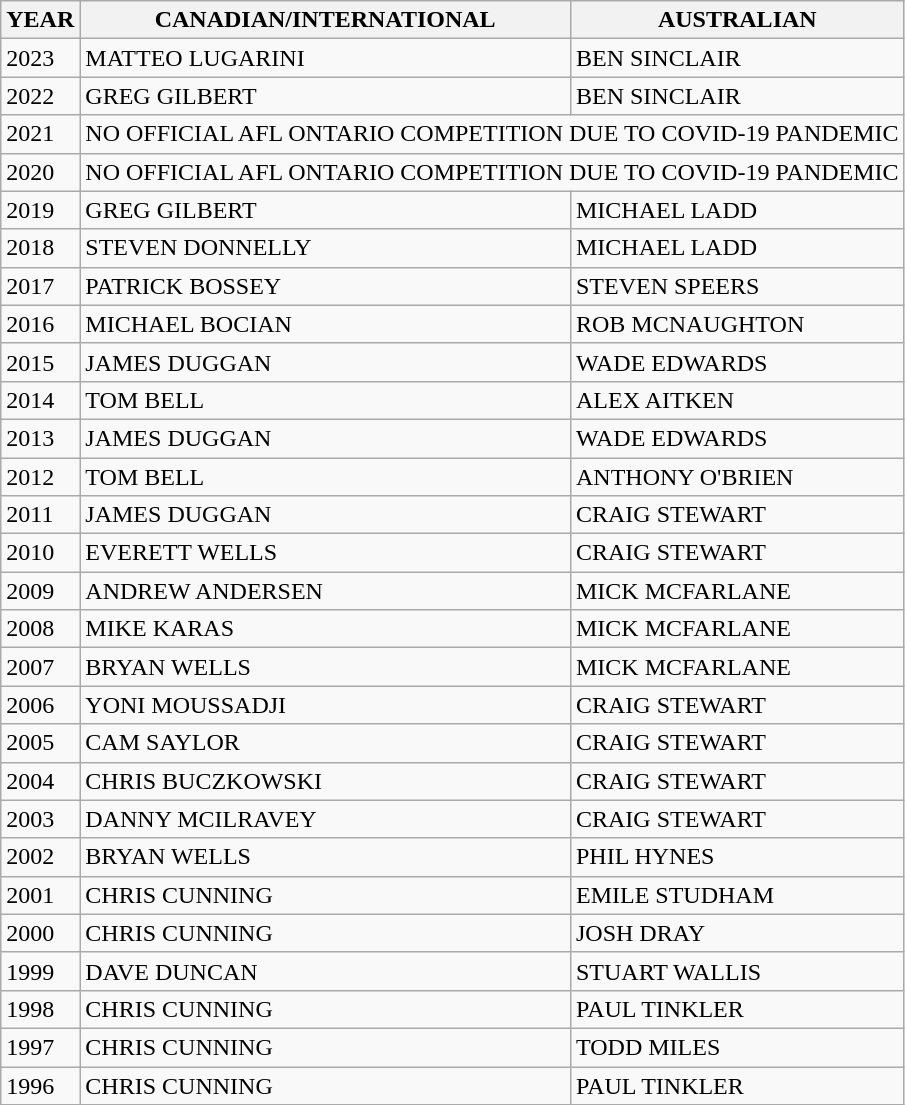<table class="wikitable">
<tr>
<th>YEAR</th>
<th>CANADIAN/INTERNATIONAL</th>
<th>AUSTRALIAN</th>
</tr>
<tr>
<td>2023</td>
<td>MATTEO LUGARINI</td>
<td>BEN SINCLAIR</td>
</tr>
<tr>
<td>2022</td>
<td>GREG GILBERT</td>
<td>BEN SINCLAIR</td>
</tr>
<tr>
<td>2021</td>
<td colspan="2">NO OFFICIAL AFL ONTARIO COMPETITION DUE TO COVID-19  PANDEMIC</td>
</tr>
<tr>
<td>2020</td>
<td colspan="2">NO OFFICIAL AFL ONTARIO COMPETITION DUE TO COVID-19  PANDEMIC</td>
</tr>
<tr>
<td>2019</td>
<td>GREG GILBERT</td>
<td>MICHAEL LADD</td>
</tr>
<tr>
<td>2018</td>
<td>STEVEN DONNELLY</td>
<td>MICHAEL LADD</td>
</tr>
<tr>
<td>2017</td>
<td>PATRICK BOSSEY</td>
<td>STEVEN SPEERS</td>
</tr>
<tr>
<td>2016</td>
<td>MICHAEL BOCIAN</td>
<td>ROB MCNAUGHTON</td>
</tr>
<tr>
<td>2015</td>
<td>JAMES DUGGAN</td>
<td>WADE EDWARDS</td>
</tr>
<tr>
<td>2014</td>
<td>TOM BELL</td>
<td>ALEX AITKEN</td>
</tr>
<tr>
<td>2013</td>
<td>JAMES DUGGAN</td>
<td>WADE EDWARDS</td>
</tr>
<tr>
<td>2012</td>
<td>TOM BELL</td>
<td>ANTHONY O'BRIEN</td>
</tr>
<tr>
<td>2011</td>
<td>JAMES DUGGAN</td>
<td>CRAIG STEWART</td>
</tr>
<tr>
<td>2010</td>
<td>EVERETT WELLS</td>
<td>CRAIG STEWART</td>
</tr>
<tr>
<td>2009</td>
<td>ANDREW ANDERSEN</td>
<td>MICK MCFARLANE</td>
</tr>
<tr>
<td>2008</td>
<td>MIKE KARAS</td>
<td>MICK MCFARLANE</td>
</tr>
<tr>
<td>2007</td>
<td>BRYAN WELLS</td>
<td>MICK MCFARLANE</td>
</tr>
<tr>
<td>2006</td>
<td>YONI MOUSSADJI</td>
<td>CRAIG STEWART</td>
</tr>
<tr>
<td>2005</td>
<td>CAM SAYLOR</td>
<td>CRAIG STEWART</td>
</tr>
<tr>
<td>2004</td>
<td>CHRIS BUCZKOWSKI</td>
<td>CRAIG STEWART</td>
</tr>
<tr>
<td>2003</td>
<td>DANNY MCILRAVEY</td>
<td>CRAIG STEWART</td>
</tr>
<tr>
<td>2002</td>
<td>BRYAN WELLS</td>
<td>PHIL HYNES</td>
</tr>
<tr>
<td>2001</td>
<td>CHRIS CUNNING</td>
<td>EMILE STUDHAM</td>
</tr>
<tr>
<td>2000</td>
<td>CHRIS CUNNING</td>
<td>JOSH DRAY</td>
</tr>
<tr>
<td>1999</td>
<td>DAVE DUNCAN</td>
<td>STUART WALLIS</td>
</tr>
<tr>
<td>1998</td>
<td>CHRIS CUNNING</td>
<td>PAUL TINKLER</td>
</tr>
<tr>
<td>1997</td>
<td>CHRIS CUNNING</td>
<td>TODD MILES</td>
</tr>
<tr>
<td>1996</td>
<td>CHRIS CUNNING</td>
<td>PAUL TINKLER</td>
</tr>
</table>
